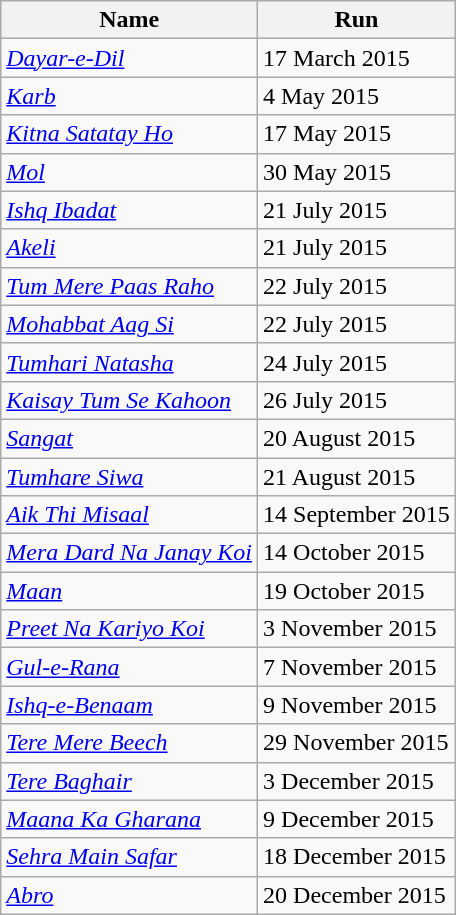<table class="wikitable">
<tr>
<th>Name</th>
<th>Run</th>
</tr>
<tr>
<td><em><a href='#'>Dayar-e-Dil</a></em></td>
<td>17 March 2015</td>
</tr>
<tr>
<td><em><a href='#'>Karb</a></em></td>
<td>4 May 2015</td>
</tr>
<tr>
<td><em><a href='#'>Kitna Satatay Ho</a></em></td>
<td>17 May 2015</td>
</tr>
<tr>
<td><em><a href='#'>Mol</a></em></td>
<td>30 May 2015</td>
</tr>
<tr>
<td><em><a href='#'>Ishq Ibadat</a></em></td>
<td>21 July 2015</td>
</tr>
<tr>
<td><em><a href='#'>Akeli</a></em></td>
<td>21 July 2015</td>
</tr>
<tr>
<td><em><a href='#'>Tum Mere Paas Raho</a></em></td>
<td>22 July 2015</td>
</tr>
<tr>
<td><em><a href='#'>Mohabbat Aag Si</a></em></td>
<td>22 July 2015</td>
</tr>
<tr>
<td><em><a href='#'>Tumhari Natasha</a></em></td>
<td>24 July 2015</td>
</tr>
<tr>
<td><em><a href='#'>Kaisay Tum Se Kahoon</a></em></td>
<td>26 July 2015</td>
</tr>
<tr>
<td><em><a href='#'>Sangat</a></em></td>
<td>20 August 2015</td>
</tr>
<tr>
<td><em><a href='#'>Tumhare Siwa</a></em></td>
<td>21 August 2015</td>
</tr>
<tr>
<td><em><a href='#'>Aik Thi Misaal</a></em></td>
<td>14 September 2015</td>
</tr>
<tr>
<td><em><a href='#'>Mera Dard Na Janay Koi</a></em></td>
<td>14 October 2015</td>
</tr>
<tr>
<td><em><a href='#'>Maan</a></em></td>
<td>19 October 2015</td>
</tr>
<tr>
<td><em><a href='#'>Preet Na Kariyo Koi</a></em></td>
<td>3 November 2015</td>
</tr>
<tr>
<td><em><a href='#'>Gul-e-Rana</a></em></td>
<td>7 November 2015</td>
</tr>
<tr>
<td><em><a href='#'>Ishq-e-Benaam</a></em></td>
<td>9 November 2015</td>
</tr>
<tr>
<td><em><a href='#'>Tere Mere Beech</a></em></td>
<td>29 November 2015</td>
</tr>
<tr>
<td><em><a href='#'>Tere Baghair</a></em></td>
<td>3 December 2015</td>
</tr>
<tr>
<td><em><a href='#'>Maana Ka Gharana</a></em></td>
<td>9 December 2015</td>
</tr>
<tr>
<td><em><a href='#'>Sehra Main Safar</a></em></td>
<td>18 December 2015</td>
</tr>
<tr>
<td><em><a href='#'>Abro</a></em></td>
<td>20 December 2015</td>
</tr>
</table>
